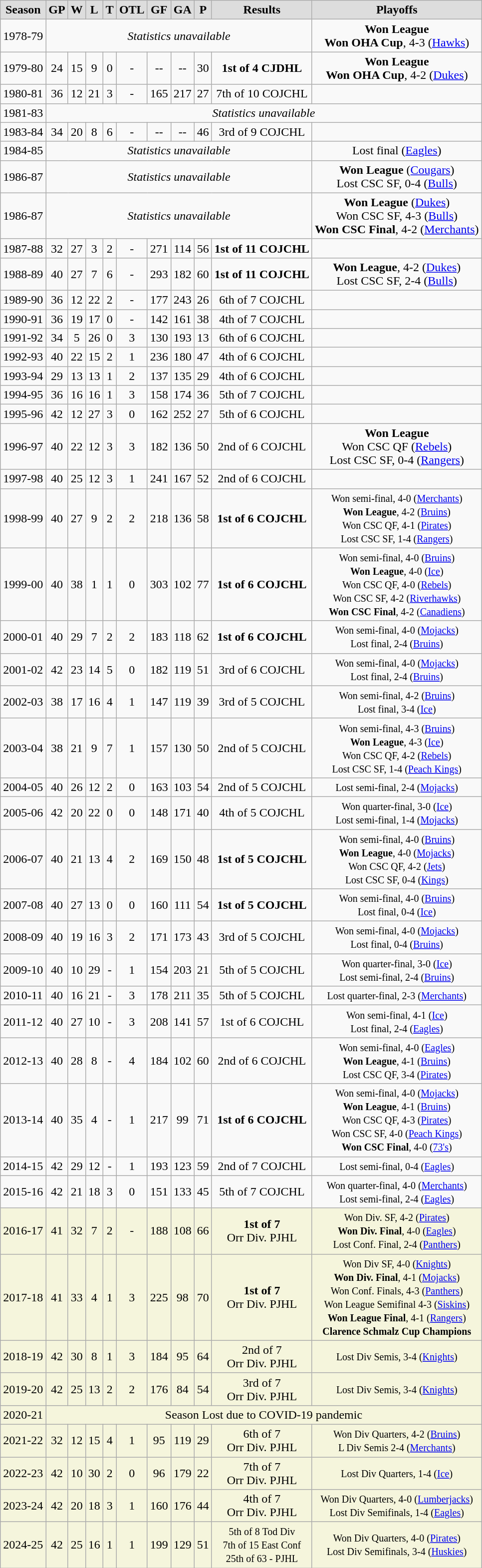<table class="wikitable">
<tr align="center"  bgcolor="#dddddd">
<td><strong>Season</strong></td>
<td><strong>GP</strong></td>
<td><strong>W</strong></td>
<td><strong>L</strong></td>
<td><strong>T</strong></td>
<td><strong>OTL</strong></td>
<td><strong>GF</strong></td>
<td><strong>GA</strong></td>
<td><strong>P</strong></td>
<td><strong>Results</strong></td>
<td><strong>Playoffs</strong></td>
</tr>
<tr align="center">
<td>1978-79</td>
<td Colspan="9"><em>Statistics unavailable</em></td>
<td><strong>Won League</strong><br><strong>Won OHA Cup</strong>, 4-3 (<a href='#'>Hawks</a>)</td>
</tr>
<tr align="center">
<td>1979-80</td>
<td>24</td>
<td>15</td>
<td>9</td>
<td>0</td>
<td>-</td>
<td>--</td>
<td>--</td>
<td>30</td>
<td><strong>1st of 4 CJDHL</strong></td>
<td><strong>Won League</strong><br><strong>Won OHA Cup</strong>, 4-2 (<a href='#'>Dukes</a>)</td>
</tr>
<tr align="center">
<td>1980-81</td>
<td>36</td>
<td>12</td>
<td>21</td>
<td>3</td>
<td>-</td>
<td>165</td>
<td>217</td>
<td>27</td>
<td>7th of 10 COJCHL</td>
<td></td>
</tr>
<tr align="center">
<td>1981-83</td>
<td Colspan="11"><em>Statistics unavailable</em></td>
</tr>
<tr align="center">
<td>1983-84</td>
<td>34</td>
<td>20</td>
<td>8</td>
<td>6</td>
<td>-</td>
<td>--</td>
<td>--</td>
<td>46</td>
<td>3rd of 9 COJCHL</td>
<td></td>
</tr>
<tr align="center">
<td>1984-85</td>
<td Colspan="9"><em>Statistics unavailable</em></td>
<td>Lost final (<a href='#'>Eagles</a>)</td>
</tr>
<tr align="center">
<td>1986-87</td>
<td Colspan="9"><em>Statistics unavailable</em></td>
<td><strong>Won League</strong> (<a href='#'>Cougars</a>)<br>Lost CSC SF, 0-4 (<a href='#'>Bulls</a>)</td>
</tr>
<tr align="center">
<td>1986-87</td>
<td Colspan="9"><em>Statistics unavailable</em></td>
<td><strong>Won League</strong> (<a href='#'>Dukes</a>)<br>Won CSC SF, 4-3 (<a href='#'>Bulls</a>)<br><strong>Won CSC Final</strong>, 4-2 (<a href='#'>Merchants</a>)</td>
</tr>
<tr align="center">
<td>1987-88</td>
<td>32</td>
<td>27</td>
<td>3</td>
<td>2</td>
<td>-</td>
<td>271</td>
<td>114</td>
<td>56</td>
<td><strong>1st of 11 COJCHL</strong></td>
<td></td>
</tr>
<tr align="center">
<td>1988-89</td>
<td>40</td>
<td>27</td>
<td>7</td>
<td>6</td>
<td>-</td>
<td>293</td>
<td>182</td>
<td>60</td>
<td><strong>1st of 11 COJCHL</strong></td>
<td><strong>Won League</strong>, 4-2 (<a href='#'>Dukes</a>)<br>Lost CSC SF, 2-4 (<a href='#'>Bulls</a>)</td>
</tr>
<tr align="center">
<td>1989-90</td>
<td>36</td>
<td>12</td>
<td>22</td>
<td>2</td>
<td>-</td>
<td>177</td>
<td>243</td>
<td>26</td>
<td>6th of 7 COJCHL</td>
<td></td>
</tr>
<tr align="center">
<td>1990-91</td>
<td>36</td>
<td>19</td>
<td>17</td>
<td>0</td>
<td>-</td>
<td>142</td>
<td>161</td>
<td>38</td>
<td>4th of 7 COJCHL</td>
<td></td>
</tr>
<tr align="center">
<td>1991-92</td>
<td>34</td>
<td>5</td>
<td>26</td>
<td>0</td>
<td>3</td>
<td>130</td>
<td>193</td>
<td>13</td>
<td>6th of 6 COJCHL</td>
<td></td>
</tr>
<tr align="center">
<td>1992-93</td>
<td>40</td>
<td>22</td>
<td>15</td>
<td>2</td>
<td>1</td>
<td>236</td>
<td>180</td>
<td>47</td>
<td>4th of 6 COJCHL</td>
<td></td>
</tr>
<tr align="center">
<td>1993-94</td>
<td>29</td>
<td>13</td>
<td>13</td>
<td>1</td>
<td>2</td>
<td>137</td>
<td>135</td>
<td>29</td>
<td>4th of 6 COJCHL</td>
<td></td>
</tr>
<tr align="center">
<td>1994-95</td>
<td>36</td>
<td>16</td>
<td>16</td>
<td>1</td>
<td>3</td>
<td>158</td>
<td>174</td>
<td>36</td>
<td>5th of 7 COJCHL</td>
<td></td>
</tr>
<tr align="center">
<td>1995-96</td>
<td>42</td>
<td>12</td>
<td>27</td>
<td>3</td>
<td>0</td>
<td>162</td>
<td>252</td>
<td>27</td>
<td>5th of 6 COJCHL</td>
<td></td>
</tr>
<tr align="center">
<td>1996-97</td>
<td>40</td>
<td>22</td>
<td>12</td>
<td>3</td>
<td>3</td>
<td>182</td>
<td>136</td>
<td>50</td>
<td>2nd of 6 COJCHL</td>
<td><strong>Won League</strong><br>Won CSC QF (<a href='#'>Rebels</a>)<br>Lost CSC SF, 0-4 (<a href='#'>Rangers</a>)</td>
</tr>
<tr align="center">
<td>1997-98</td>
<td>40</td>
<td>25</td>
<td>12</td>
<td>3</td>
<td>1</td>
<td>241</td>
<td>167</td>
<td>52</td>
<td>2nd of 6 COJCHL</td>
<td></td>
</tr>
<tr align="center">
<td>1998-99</td>
<td>40</td>
<td>27</td>
<td>9</td>
<td>2</td>
<td>2</td>
<td>218</td>
<td>136</td>
<td>58</td>
<td><strong>1st of 6 COJCHL</strong></td>
<td><small>Won semi-final, 4-0 (<a href='#'>Merchants</a>)<br><strong>Won League</strong>, 4-2 (<a href='#'>Bruins</a>)<br>Won CSC QF, 4-1 (<a href='#'>Pirates</a>)<br>Lost CSC SF, 1-4 (<a href='#'>Rangers</a>)</small></td>
</tr>
<tr align="center">
<td>1999-00</td>
<td>40</td>
<td>38</td>
<td>1</td>
<td>1</td>
<td>0</td>
<td>303</td>
<td>102</td>
<td>77</td>
<td><strong>1st of 6 COJCHL</strong></td>
<td><small>Won semi-final, 4-0 (<a href='#'>Bruins</a>)<br><strong>Won League</strong>, 4-0 (<a href='#'>Ice</a>)<br>Won CSC QF, 4-0 (<a href='#'>Rebels</a>)<br>Won CSC SF, 4-2 (<a href='#'>Riverhawks</a>)<br><strong>Won CSC Final</strong>, 4-2 (<a href='#'>Canadiens</a>)</small></td>
</tr>
<tr align="center">
<td>2000-01</td>
<td>40</td>
<td>29</td>
<td>7</td>
<td>2</td>
<td>2</td>
<td>183</td>
<td>118</td>
<td>62</td>
<td><strong>1st of 6 COJCHL</strong></td>
<td><small>Won semi-final, 4-0 (<a href='#'>Mojacks</a>)<br>Lost final, 2-4 (<a href='#'>Bruins</a>)</small></td>
</tr>
<tr align="center">
<td>2001-02</td>
<td>42</td>
<td>23</td>
<td>14</td>
<td>5</td>
<td>0</td>
<td>182</td>
<td>119</td>
<td>51</td>
<td>3rd of 6 COJCHL</td>
<td><small>Won semi-final, 4-0 (<a href='#'>Mojacks</a>)<br>Lost final, 2-4 (<a href='#'>Bruins</a>)</small></td>
</tr>
<tr align="center">
<td>2002-03</td>
<td>38</td>
<td>17</td>
<td>16</td>
<td>4</td>
<td>1</td>
<td>147</td>
<td>119</td>
<td>39</td>
<td>3rd of 5 COJCHL</td>
<td><small>Won semi-final, 4-2 (<a href='#'>Bruins</a>)<br>Lost final, 3-4 (<a href='#'>Ice</a>)</small></td>
</tr>
<tr align="center">
<td>2003-04</td>
<td>38</td>
<td>21</td>
<td>9</td>
<td>7</td>
<td>1</td>
<td>157</td>
<td>130</td>
<td>50</td>
<td>2nd of 5 COJCHL</td>
<td><small>Won semi-final, 4-3 (<a href='#'>Bruins</a>)<br><strong>Won League</strong>, 4-3 (<a href='#'>Ice</a>)<br>Won CSC QF, 4-2 (<a href='#'>Rebels</a>)<br>Lost CSC SF, 1-4 (<a href='#'>Peach Kings</a>)</small></td>
</tr>
<tr align="center">
<td>2004-05</td>
<td>40</td>
<td>26</td>
<td>12</td>
<td>2</td>
<td>0</td>
<td>163</td>
<td>103</td>
<td>54</td>
<td>2nd of 5 COJCHL</td>
<td><small>Lost semi-final, 2-4 (<a href='#'>Mojacks</a>)</small></td>
</tr>
<tr align="center">
<td>2005-06</td>
<td>42</td>
<td>20</td>
<td>22</td>
<td>0</td>
<td>0</td>
<td>148</td>
<td>171</td>
<td>40</td>
<td>4th of 5 COJCHL</td>
<td><small>Won quarter-final, 3-0 (<a href='#'>Ice</a>)<br>Lost semi-final, 1-4 (<a href='#'>Mojacks</a>)</small></td>
</tr>
<tr align="center">
<td>2006-07</td>
<td>40</td>
<td>21</td>
<td>13</td>
<td>4</td>
<td>2</td>
<td>169</td>
<td>150</td>
<td>48</td>
<td><strong>1st of 5 COJCHL</strong></td>
<td><small>Won semi-final, 4-0 (<a href='#'>Bruins</a>)<br><strong>Won League</strong>, 4-0 (<a href='#'>Mojacks</a>)<br>Won CSC QF, 4-2 (<a href='#'>Jets</a>)<br> Lost CSC SF, 0-4 (<a href='#'>Kings</a>)</small></td>
</tr>
<tr align="center">
<td>2007-08</td>
<td>40</td>
<td>27</td>
<td>13</td>
<td>0</td>
<td>0</td>
<td>160</td>
<td>111</td>
<td>54</td>
<td><strong>1st of 5 COJCHL</strong></td>
<td><small>Won semi-final, 4-0 (<a href='#'>Bruins</a>)<br>Lost final, 0-4 (<a href='#'>Ice</a>)</small></td>
</tr>
<tr align="center">
<td>2008-09</td>
<td>40</td>
<td>19</td>
<td>16</td>
<td>3</td>
<td>2</td>
<td>171</td>
<td>173</td>
<td>43</td>
<td>3rd of 5 COJCHL</td>
<td><small>Won semi-final, 4-0 (<a href='#'>Mojacks</a>)<br>Lost final, 0-4 (<a href='#'>Bruins</a>)</small></td>
</tr>
<tr align="center">
<td>2009-10</td>
<td>40</td>
<td>10</td>
<td>29</td>
<td>-</td>
<td>1</td>
<td>154</td>
<td>203</td>
<td>21</td>
<td>5th of 5 COJCHL</td>
<td><small>Won quarter-final, 3-0 (<a href='#'>Ice</a>)<br>Lost semi-final, 2-4 (<a href='#'>Bruins</a>)</small></td>
</tr>
<tr align="center">
<td>2010-11</td>
<td>40</td>
<td>16</td>
<td>21</td>
<td>-</td>
<td>3</td>
<td>178</td>
<td>211</td>
<td>35</td>
<td>5th of 5 COJCHL</td>
<td><small>Lost quarter-final, 2-3 (<a href='#'>Merchants</a>)</small></td>
</tr>
<tr align="center">
<td>2011-12</td>
<td>40</td>
<td>27</td>
<td>10</td>
<td>-</td>
<td>3</td>
<td>208</td>
<td>141</td>
<td>57</td>
<td>1st of 6 COJCHL</td>
<td><small>Won semi-final, 4-1 (<a href='#'>Ice</a>)<br>Lost final, 2-4 (<a href='#'>Eagles</a>)</small></td>
</tr>
<tr align="center">
<td>2012-13</td>
<td>40</td>
<td>28</td>
<td>8</td>
<td>-</td>
<td>4</td>
<td>184</td>
<td>102</td>
<td>60</td>
<td>2nd of 6 COJCHL</td>
<td><small>Won semi-final, 4-0 (<a href='#'>Eagles</a>)<br><strong>Won League</strong>, 4-1 (<a href='#'>Bruins</a>)<br>Lost CSC QF, 3-4 (<a href='#'>Pirates</a>)</small></td>
</tr>
<tr align="center">
<td>2013-14</td>
<td>40</td>
<td>35</td>
<td>4</td>
<td>-</td>
<td>1</td>
<td>217</td>
<td>99</td>
<td>71</td>
<td><strong>1st of 6 COJCHL</strong></td>
<td><small>Won semi-final, 4-0 (<a href='#'>Mojacks</a>)<br><strong>Won League</strong>, 4-1 (<a href='#'>Bruins</a>)<br> Won CSC QF, 4-3 (<a href='#'>Pirates</a>)<br>Won CSC SF, 4-0 (<a href='#'>Peach Kings</a>)<br><strong>Won CSC Final</strong>, 4-0 (<a href='#'>73's</a>)</small></td>
</tr>
<tr align="center">
<td>2014-15</td>
<td>42</td>
<td>29</td>
<td>12</td>
<td>-</td>
<td>1</td>
<td>193</td>
<td>123</td>
<td>59</td>
<td>2nd of 7 COJCHL</td>
<td><small>Lost semi-final, 0-4 (<a href='#'>Eagles</a>)</small></td>
</tr>
<tr align="center">
<td>2015-16</td>
<td>42</td>
<td>21</td>
<td>18</td>
<td>3</td>
<td>0</td>
<td>151</td>
<td>133</td>
<td>45</td>
<td>5th of 7 COJCHL</td>
<td><small>Won quarter-final, 4-0 (<a href='#'>Merchants</a>)<br>Lost semi-final, 2-4 (<a href='#'>Eagles</a>)</small></td>
</tr>
<tr align="center" bgcolor=beige>
<td>2016-17</td>
<td>41</td>
<td>32</td>
<td>7</td>
<td>2</td>
<td>-</td>
<td>188</td>
<td>108</td>
<td>66</td>
<td><strong>1st of 7</strong><br>Orr Div. PJHL</td>
<td><small>Won Div. SF, 4-2 (<a href='#'>Pirates</a>)<br><strong>Won Div. Final</strong>, 4-0 (<a href='#'>Eagles</a>)<br>Lost Conf. Final, 2-4 (<a href='#'>Panthers</a>)</small></td>
</tr>
<tr align="center" bgcolor=beige>
<td>2017-18</td>
<td>41</td>
<td>33</td>
<td>4</td>
<td>1</td>
<td>3</td>
<td>225</td>
<td>98</td>
<td>70</td>
<td><strong>1st of 7</strong><br>Orr Div. PJHL</td>
<td><small>Won Div SF, 4-0 (<a href='#'>Knights</a>)<br><strong>Won Div. Final</strong>, 4-1 (<a href='#'>Mojacks</a>)<br>Won Conf. Finals, 4-3 (<a href='#'>Panthers</a>)<br>Won League Semifinal 4-3 (<a href='#'>Siskins</a>)<br><strong>Won League Final</strong>, 4-1 (<a href='#'>Rangers</a>)<br><strong>Clarence Schmalz Cup Champions</strong></small></td>
</tr>
<tr align="center" bgcolor=beige>
<td>2018-19</td>
<td>42</td>
<td>30</td>
<td>8</td>
<td>1</td>
<td>3</td>
<td>184</td>
<td>95</td>
<td>64</td>
<td>2nd of 7<br>Orr Div. PJHL</td>
<td><small>Lost Div Semis, 3-4 (<a href='#'>Knights</a>)</small></td>
</tr>
<tr align="center" bgcolor=beige>
<td>2019-20</td>
<td>42</td>
<td>25</td>
<td>13</td>
<td>2</td>
<td>2</td>
<td>176</td>
<td>84</td>
<td>54</td>
<td>3rd of 7<br>Orr Div. PJHL</td>
<td><small>Lost Div Semis, 3-4 (<a href='#'>Knights</a>)</small></td>
</tr>
<tr align="center" bgcolor="beige">
<td>2020-21</td>
<td colspan="10">Season Lost due to COVID-19 pandemic</td>
</tr>
<tr align="center" bgcolor=beige>
<td>2021-22</td>
<td>32</td>
<td>12</td>
<td>15</td>
<td>4</td>
<td>1</td>
<td>95</td>
<td>119</td>
<td>29</td>
<td>6th of 7<br>Orr Div. PJHL</td>
<td><small>Won Div Quarters, 4-2 (<a href='#'>Bruins</a>)<br> L Div Semis 2-4 (<a href='#'>Merchants</a>)</small></td>
</tr>
<tr align="center" bgcolor=beige>
<td>2022-23</td>
<td>42</td>
<td>10</td>
<td>30</td>
<td>2</td>
<td>0</td>
<td>96</td>
<td>179</td>
<td>22</td>
<td>7th of 7<br>Orr Div. PJHL</td>
<td><small>Lost Div Quarters, 1-4 (<a href='#'>Ice</a>)</small></td>
</tr>
<tr align="center" bgcolor=beige>
<td>2023-24</td>
<td>42</td>
<td>20</td>
<td>18</td>
<td>3</td>
<td>1</td>
<td>160</td>
<td>176</td>
<td>44</td>
<td>4th of 7<br>Orr Div. PJHL</td>
<td><small>Won Div Quarters, 4-0 (<a href='#'>Lumberjacks</a>)<br>Lost Div  Semifinals, 1-4 (<a href='#'>Eagles</a>)</small></td>
</tr>
<tr align="center" bgcolor=beige>
<td>2024-25</td>
<td>42</td>
<td>25</td>
<td>16</td>
<td>1</td>
<td>1</td>
<td>199</td>
<td>129</td>
<td>51</td>
<td><small>5th of 8 Tod Div<br>7th of 15 East Conf<br>25th of 63 - PJHL</small></td>
<td><small>Won Div Quarters, 4-0 (<a href='#'>Pirates</a>)<br>Lost Div Semifinals, 3-4 (<a href='#'>Huskies</a>)</small></td>
</tr>
</table>
